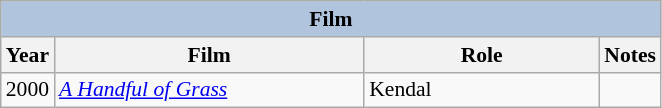<table class="wikitable" style="font-size: 90%;">
<tr>
<th colspan="4" style="background: LightSteelBlue;">Film</th>
</tr>
<tr>
<th>Year</th>
<th width="200">Film</th>
<th width="150">Role</th>
<th>Notes</th>
</tr>
<tr>
<td>2000</td>
<td><em><a href='#'>A Handful of Grass</a></em></td>
<td>Kendal</td>
<td></td>
</tr>
</table>
